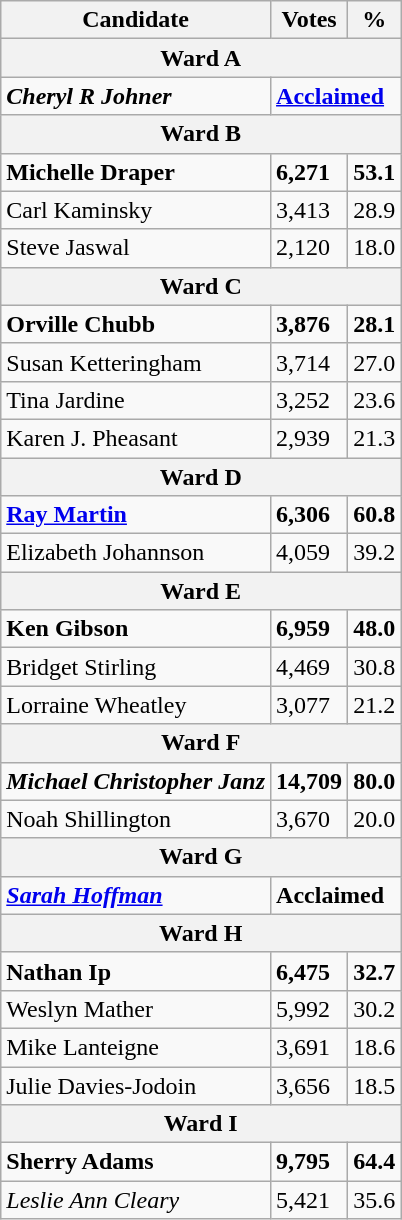<table class="wikitable">
<tr>
<th>Candidate</th>
<th>Votes</th>
<th>%</th>
</tr>
<tr>
<th colspan=3>Ward A</th>
</tr>
<tr>
<td><strong><em>Cheryl R Johner</em></strong></td>
<td colspan=2><strong><a href='#'>Acclaimed</a></strong></td>
</tr>
<tr>
<th colspan=3>Ward B</th>
</tr>
<tr>
<td><strong>Michelle Draper</strong></td>
<td><strong>6,271</strong></td>
<td><strong>53.1</strong></td>
</tr>
<tr>
<td>Carl Kaminsky</td>
<td>3,413</td>
<td>28.9</td>
</tr>
<tr>
<td>Steve Jaswal</td>
<td>2,120</td>
<td>18.0</td>
</tr>
<tr>
<th colspan=3>Ward C</th>
</tr>
<tr>
<td><strong>Orville Chubb</strong></td>
<td><strong>3,876</strong></td>
<td><strong>28.1</strong></td>
</tr>
<tr>
<td>Susan Ketteringham</td>
<td>3,714</td>
<td>27.0</td>
</tr>
<tr>
<td>Tina Jardine</td>
<td>3,252</td>
<td>23.6</td>
</tr>
<tr>
<td>Karen J. Pheasant</td>
<td>2,939</td>
<td>21.3</td>
</tr>
<tr>
<th colspan=3>Ward D</th>
</tr>
<tr>
<td><strong><a href='#'>Ray Martin</a></strong></td>
<td><strong>6,306</strong></td>
<td><strong>60.8</strong></td>
</tr>
<tr>
<td>Elizabeth Johannson</td>
<td>4,059</td>
<td>39.2</td>
</tr>
<tr>
<th colspan=3>Ward E</th>
</tr>
<tr>
<td><strong>Ken Gibson</strong></td>
<td><strong>6,959</strong></td>
<td><strong>48.0</strong></td>
</tr>
<tr>
<td>Bridget Stirling</td>
<td>4,469</td>
<td>30.8</td>
</tr>
<tr>
<td>Lorraine Wheatley</td>
<td>3,077</td>
<td>21.2</td>
</tr>
<tr>
<th colspan=3>Ward F</th>
</tr>
<tr>
<td><strong><em>Michael Christopher Janz</em></strong></td>
<td><strong>14,709</strong></td>
<td><strong>80.0</strong></td>
</tr>
<tr>
<td>Noah Shillington</td>
<td>3,670</td>
<td>20.0</td>
</tr>
<tr>
<th colspan=3>Ward G</th>
</tr>
<tr>
<td><strong><em><a href='#'>Sarah Hoffman</a></em></strong></td>
<td colspan=2><strong>Acclaimed</strong></td>
</tr>
<tr>
<th colspan=3>Ward H</th>
</tr>
<tr>
<td><strong>Nathan Ip</strong></td>
<td><strong>6,475</strong></td>
<td><strong>32.7</strong></td>
</tr>
<tr>
<td>Weslyn Mather</td>
<td>5,992</td>
<td>30.2</td>
</tr>
<tr>
<td>Mike Lanteigne</td>
<td>3,691</td>
<td>18.6</td>
</tr>
<tr>
<td>Julie Davies-Jodoin</td>
<td>3,656</td>
<td>18.5</td>
</tr>
<tr>
<th colspan=3>Ward I</th>
</tr>
<tr>
<td><strong>Sherry Adams</strong></td>
<td><strong>9,795</strong></td>
<td><strong>64.4</strong></td>
</tr>
<tr>
<td><em>Leslie Ann Cleary</em></td>
<td>5,421</td>
<td>35.6</td>
</tr>
</table>
